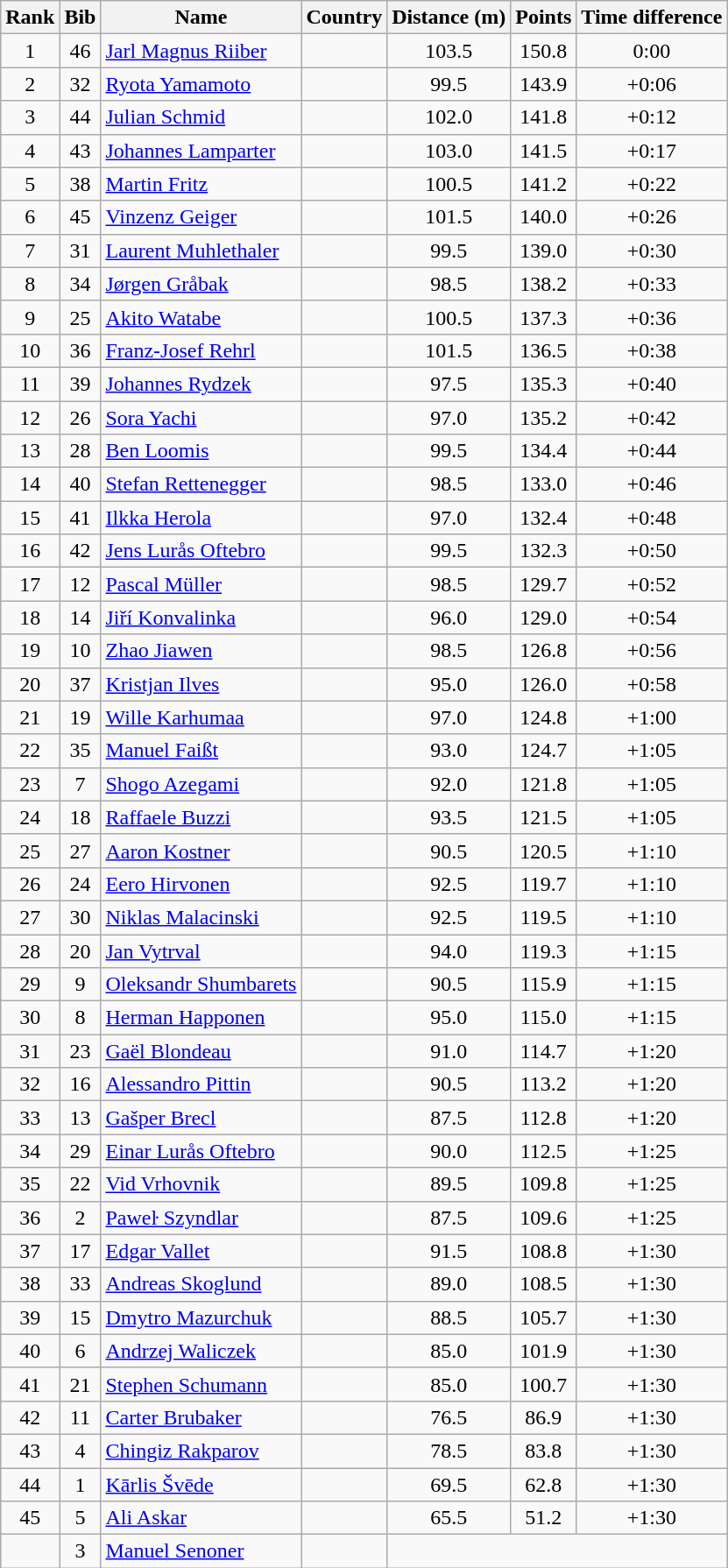<table class="wikitable sortable" style="text-align:center">
<tr>
<th>Rank</th>
<th>Bib</th>
<th>Name</th>
<th>Country</th>
<th>Distance (m)</th>
<th>Points</th>
<th>Time difference</th>
</tr>
<tr>
<td>1</td>
<td>46</td>
<td align=left><a href='#'>Jarl Magnus Riiber</a></td>
<td align=left></td>
<td>103.5</td>
<td>150.8</td>
<td>0:00</td>
</tr>
<tr>
<td>2</td>
<td>32</td>
<td align=left><a href='#'>Ryota Yamamoto</a></td>
<td align=left></td>
<td>99.5</td>
<td>143.9</td>
<td>+0:06</td>
</tr>
<tr>
<td>3</td>
<td>44</td>
<td align=left><a href='#'>Julian Schmid</a></td>
<td align=left></td>
<td>102.0</td>
<td>141.8</td>
<td>+0:12</td>
</tr>
<tr>
<td>4</td>
<td>43</td>
<td align=left><a href='#'>Johannes Lamparter</a></td>
<td align=left></td>
<td>103.0</td>
<td>141.5</td>
<td>+0:17</td>
</tr>
<tr>
<td>5</td>
<td>38</td>
<td align=left><a href='#'>Martin Fritz</a></td>
<td align=left></td>
<td>100.5</td>
<td>141.2</td>
<td>+0:22</td>
</tr>
<tr>
<td>6</td>
<td>45</td>
<td align=left><a href='#'>Vinzenz Geiger</a></td>
<td align=left></td>
<td>101.5</td>
<td>140.0</td>
<td>+0:26</td>
</tr>
<tr>
<td>7</td>
<td>31</td>
<td align=left><a href='#'>Laurent Muhlethaler</a></td>
<td align=left></td>
<td>99.5</td>
<td>139.0</td>
<td>+0:30</td>
</tr>
<tr>
<td>8</td>
<td>34</td>
<td align=left><a href='#'>Jørgen Gråbak</a></td>
<td align=left></td>
<td>98.5</td>
<td>138.2</td>
<td>+0:33</td>
</tr>
<tr>
<td>9</td>
<td>25</td>
<td align=left><a href='#'>Akito Watabe</a></td>
<td align=left></td>
<td>100.5</td>
<td>137.3</td>
<td>+0:36</td>
</tr>
<tr>
<td>10</td>
<td>36</td>
<td align=left><a href='#'>Franz-Josef Rehrl</a></td>
<td align=left></td>
<td>101.5</td>
<td>136.5</td>
<td>+0:38</td>
</tr>
<tr>
<td>11</td>
<td>39</td>
<td align=left><a href='#'>Johannes Rydzek</a></td>
<td align=left></td>
<td>97.5</td>
<td>135.3</td>
<td>+0:40</td>
</tr>
<tr>
<td>12</td>
<td>26</td>
<td align=left><a href='#'>Sora Yachi</a></td>
<td align=left></td>
<td>97.0</td>
<td>135.2</td>
<td>+0:42</td>
</tr>
<tr>
<td>13</td>
<td>28</td>
<td align=left><a href='#'>Ben Loomis</a></td>
<td align=left></td>
<td>99.5</td>
<td>134.4</td>
<td>+0:44</td>
</tr>
<tr>
<td>14</td>
<td>40</td>
<td align=left><a href='#'>Stefan Rettenegger</a></td>
<td align=left></td>
<td>98.5</td>
<td>133.0</td>
<td>+0:46</td>
</tr>
<tr>
<td>15</td>
<td>41</td>
<td align=left><a href='#'>Ilkka Herola</a></td>
<td align=left></td>
<td>97.0</td>
<td>132.4</td>
<td>+0:48</td>
</tr>
<tr>
<td>16</td>
<td>42</td>
<td align=left><a href='#'>Jens Lurås Oftebro</a></td>
<td align=left></td>
<td>99.5</td>
<td>132.3</td>
<td>+0:50</td>
</tr>
<tr>
<td>17</td>
<td>12</td>
<td align=left><a href='#'>Pascal Müller</a></td>
<td align=left></td>
<td>98.5</td>
<td>129.7</td>
<td>+0:52</td>
</tr>
<tr>
<td>18</td>
<td>14</td>
<td align=left><a href='#'>Jiří Konvalinka</a></td>
<td align=left></td>
<td>96.0</td>
<td>129.0</td>
<td>+0:54</td>
</tr>
<tr>
<td>19</td>
<td>10</td>
<td align=left><a href='#'>Zhao Jiawen</a></td>
<td align=left></td>
<td>98.5</td>
<td>126.8</td>
<td>+0:56</td>
</tr>
<tr>
<td>20</td>
<td>37</td>
<td align=left><a href='#'>Kristjan Ilves</a></td>
<td align=left></td>
<td>95.0</td>
<td>126.0</td>
<td>+0:58</td>
</tr>
<tr>
<td>21</td>
<td>19</td>
<td align=left><a href='#'>Wille Karhumaa</a></td>
<td align=left></td>
<td>97.0</td>
<td>124.8</td>
<td>+1:00</td>
</tr>
<tr>
<td>22</td>
<td>35</td>
<td align=left><a href='#'>Manuel Faißt</a></td>
<td align=left></td>
<td>93.0</td>
<td>124.7</td>
<td>+1:05</td>
</tr>
<tr>
<td>23</td>
<td>7</td>
<td align=left><a href='#'>Shogo Azegami</a></td>
<td align=left></td>
<td>92.0</td>
<td>121.8</td>
<td>+1:05</td>
</tr>
<tr>
<td>24</td>
<td>18</td>
<td align=left><a href='#'>Raffaele Buzzi</a></td>
<td align=left></td>
<td>93.5</td>
<td>121.5</td>
<td>+1:05</td>
</tr>
<tr>
<td>25</td>
<td>27</td>
<td align=left><a href='#'>Aaron Kostner</a></td>
<td align=left></td>
<td>90.5</td>
<td>120.5</td>
<td>+1:10</td>
</tr>
<tr>
<td>26</td>
<td>24</td>
<td align=left><a href='#'>Eero Hirvonen</a></td>
<td align=left></td>
<td>92.5</td>
<td>119.7</td>
<td>+1:10</td>
</tr>
<tr>
<td>27</td>
<td>30</td>
<td align=left><a href='#'>Niklas Malacinski</a></td>
<td align=left></td>
<td>92.5</td>
<td>119.5</td>
<td>+1:10</td>
</tr>
<tr>
<td>28</td>
<td>20</td>
<td align=left><a href='#'>Jan Vytrval</a></td>
<td align=left></td>
<td>94.0</td>
<td>119.3</td>
<td>+1:15</td>
</tr>
<tr>
<td>29</td>
<td>9</td>
<td align=left><a href='#'>Oleksandr Shumbarets</a></td>
<td align=left></td>
<td>90.5</td>
<td>115.9</td>
<td>+1:15</td>
</tr>
<tr>
<td>30</td>
<td>8</td>
<td align=left><a href='#'>Herman Happonen</a></td>
<td align=left></td>
<td>95.0</td>
<td>115.0</td>
<td>+1:15</td>
</tr>
<tr>
<td>31</td>
<td>23</td>
<td align=left><a href='#'>Gaël Blondeau</a></td>
<td align=left></td>
<td>91.0</td>
<td>114.7</td>
<td>+1:20</td>
</tr>
<tr>
<td>32</td>
<td>16</td>
<td align=left><a href='#'>Alessandro Pittin</a></td>
<td align=left></td>
<td>90.5</td>
<td>113.2</td>
<td>+1:20</td>
</tr>
<tr>
<td>33</td>
<td>13</td>
<td align=left><a href='#'>Gašper Brecl</a></td>
<td align=left></td>
<td>87.5</td>
<td>112.8</td>
<td>+1:20</td>
</tr>
<tr>
<td>34</td>
<td>29</td>
<td align=left><a href='#'>Einar Lurås Oftebro</a></td>
<td align=left></td>
<td>90.0</td>
<td>112.5</td>
<td>+1:25</td>
</tr>
<tr>
<td>35</td>
<td>22</td>
<td align=left><a href='#'>Vid Vrhovnik</a></td>
<td align=left></td>
<td>89.5</td>
<td>109.8</td>
<td>+1:25</td>
</tr>
<tr>
<td>36</td>
<td>2</td>
<td align=left><a href='#'>Paweŀ Szyndlar</a></td>
<td align=left></td>
<td>87.5</td>
<td>109.6</td>
<td>+1:25</td>
</tr>
<tr>
<td>37</td>
<td>17</td>
<td align=left><a href='#'>Edgar Vallet</a></td>
<td align=left></td>
<td>91.5</td>
<td>108.8</td>
<td>+1:30</td>
</tr>
<tr>
<td>38</td>
<td>33</td>
<td align=left><a href='#'>Andreas Skoglund</a></td>
<td align=left></td>
<td>89.0</td>
<td>108.5</td>
<td>+1:30</td>
</tr>
<tr>
<td>39</td>
<td>15</td>
<td align=left><a href='#'>Dmytro Mazurchuk</a></td>
<td align=left></td>
<td>88.5</td>
<td>105.7</td>
<td>+1:30</td>
</tr>
<tr>
<td>40</td>
<td>6</td>
<td align=left><a href='#'>Andrzej Waliczek</a></td>
<td align=left></td>
<td>85.0</td>
<td>101.9</td>
<td>+1:30</td>
</tr>
<tr>
<td>41</td>
<td>21</td>
<td align=left><a href='#'>Stephen Schumann</a></td>
<td align=left></td>
<td>85.0</td>
<td>100.7</td>
<td>+1:30</td>
</tr>
<tr>
<td>42</td>
<td>11</td>
<td align=left><a href='#'>Carter Brubaker</a></td>
<td align=left></td>
<td>76.5</td>
<td>86.9</td>
<td>+1:30</td>
</tr>
<tr>
<td>43</td>
<td>4</td>
<td align=left><a href='#'>Chingiz Rakparov</a></td>
<td align=left></td>
<td>78.5</td>
<td>83.8</td>
<td>+1:30</td>
</tr>
<tr>
<td>44</td>
<td>1</td>
<td align=left><a href='#'>Kārlis Švēde</a></td>
<td align=left></td>
<td>69.5</td>
<td>62.8</td>
<td>+1:30</td>
</tr>
<tr>
<td>45</td>
<td>5</td>
<td align=left><a href='#'>Ali Askar</a></td>
<td align=left></td>
<td>65.5</td>
<td>51.2</td>
<td>+1:30</td>
</tr>
<tr>
<td></td>
<td>3</td>
<td align=left><a href='#'>Manuel Senoner</a></td>
<td align=left></td>
<td colspan=3></td>
</tr>
</table>
